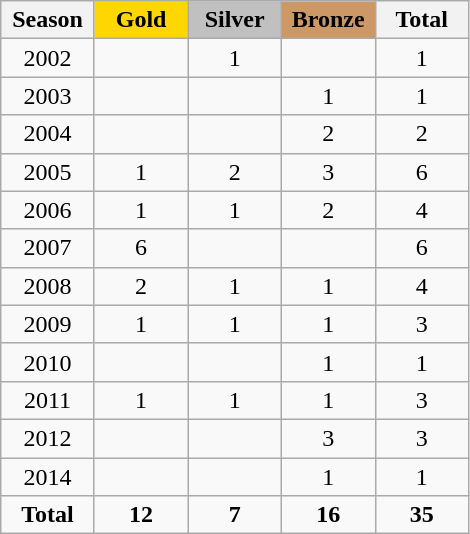<table class="wikitable" style="text-align:center">
<tr>
<th width = "55">Season</th>
<th width = "55" style="background: gold;">Gold</th>
<th width = "55" style="background: silver;">Silver</th>
<th width = "55" style="background: #cc9966;">Bronze</th>
<th width = "55">Total</th>
</tr>
<tr>
<td>2002</td>
<td></td>
<td>1</td>
<td></td>
<td>1</td>
</tr>
<tr>
<td>2003</td>
<td></td>
<td></td>
<td>1</td>
<td>1</td>
</tr>
<tr>
<td>2004</td>
<td></td>
<td></td>
<td>2</td>
<td>2</td>
</tr>
<tr>
<td>2005</td>
<td>1</td>
<td>2</td>
<td>3</td>
<td>6</td>
</tr>
<tr>
<td>2006</td>
<td>1</td>
<td>1</td>
<td>2</td>
<td>4</td>
</tr>
<tr>
<td>2007</td>
<td>6</td>
<td></td>
<td></td>
<td>6</td>
</tr>
<tr>
<td>2008</td>
<td>2</td>
<td>1</td>
<td>1</td>
<td>4</td>
</tr>
<tr>
<td>2009</td>
<td>1</td>
<td>1</td>
<td>1</td>
<td>3</td>
</tr>
<tr>
<td>2010</td>
<td></td>
<td></td>
<td>1</td>
<td>1</td>
</tr>
<tr>
<td>2011</td>
<td>1</td>
<td>1</td>
<td>1</td>
<td>3</td>
</tr>
<tr>
<td>2012</td>
<td></td>
<td></td>
<td>3</td>
<td>3</td>
</tr>
<tr>
<td>2014</td>
<td></td>
<td></td>
<td>1</td>
<td>1</td>
</tr>
<tr>
<td><strong>Total</strong></td>
<td><strong>12</strong></td>
<td><strong>7</strong></td>
<td><strong>16</strong></td>
<td><strong>35</strong></td>
</tr>
</table>
